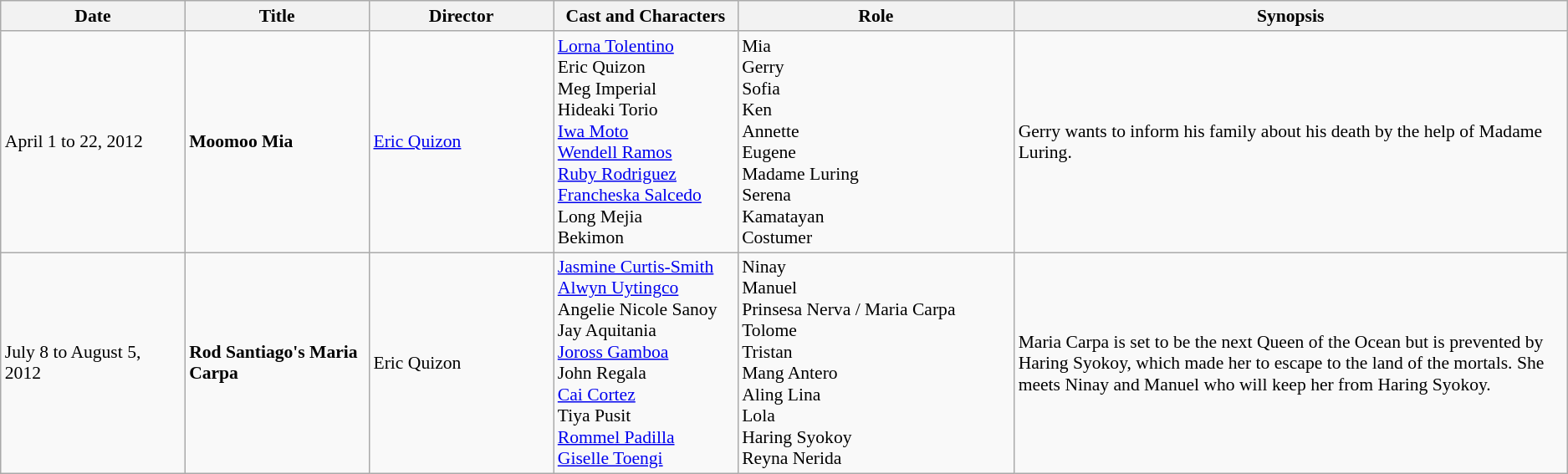<table class="wikitable" style="font-size:90%;">
<tr>
<th width="10%">Date</th>
<th width="10%">Title</th>
<th width="10%">Director</th>
<th width="10%">Cast and Characters</th>
<th width="15%">Role</th>
<th width="30%">Synopsis</th>
</tr>
<tr>
<td>April 1 to 22, 2012</td>
<td><strong>Moomoo Mia</strong></td>
<td><a href='#'>Eric Quizon</a></td>
<td><a href='#'>Lorna Tolentino</a><br>Eric Quizon<br>Meg Imperial<br>Hideaki Torio<br><a href='#'>Iwa Moto</a><br><a href='#'>Wendell Ramos</a><br><a href='#'>Ruby Rodriguez</a><br><a href='#'>Francheska Salcedo</a><br>Long Mejia<br>Bekimon</td>
<td>Mia<br>Gerry<br>Sofia<br>Ken<br>Annette<br>Eugene<br>Madame Luring<br>Serena<br>Kamatayan<br>Costumer</td>
<td>Gerry wants to inform his family about his death by the help of Madame Luring.</td>
</tr>
<tr>
<td>July 8 to August 5, 2012</td>
<td><strong>Rod Santiago's Maria Carpa</strong></td>
<td>Eric Quizon</td>
<td><a href='#'>Jasmine Curtis-Smith</a><br><a href='#'>Alwyn Uytingco</a><br>Angelie Nicole Sanoy<br>Jay Aquitania<br><a href='#'>Joross Gamboa</a><br>John Regala<br><a href='#'>Cai Cortez</a><br>Tiya Pusit<br><a href='#'>Rommel Padilla</a><br><a href='#'>Giselle Toengi</a></td>
<td>Ninay<br>Manuel<br>Prinsesa Nerva / Maria Carpa<br>Tolome<br>Tristan<br>Mang Antero<br>Aling Lina<br>Lola<br>Haring Syokoy<br>Reyna Nerida</td>
<td>Maria Carpa is set to be the next Queen of the Ocean but is prevented by Haring Syokoy, which made her to escape to the land of the mortals. She meets Ninay and Manuel who will keep her from Haring Syokoy.</td>
</tr>
</table>
